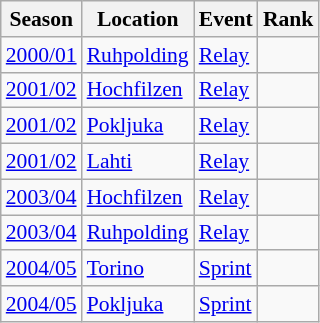<table class="wikitable sortable" style="font-size:90%" style="text-align:center">
<tr>
<th>Season</th>
<th>Location</th>
<th>Event</th>
<th>Rank</th>
</tr>
<tr>
<td><a href='#'>2000/01</a></td>
<td><a href='#'>Ruhpolding</a></td>
<td><a href='#'>Relay</a></td>
<td></td>
</tr>
<tr>
<td><a href='#'>2001/02</a></td>
<td><a href='#'>Hochfilzen</a></td>
<td><a href='#'>Relay</a></td>
<td></td>
</tr>
<tr>
<td><a href='#'>2001/02</a></td>
<td><a href='#'>Pokljuka</a></td>
<td><a href='#'>Relay</a></td>
<td></td>
</tr>
<tr>
<td><a href='#'>2001/02</a></td>
<td><a href='#'>Lahti</a></td>
<td><a href='#'>Relay</a></td>
<td></td>
</tr>
<tr>
<td><a href='#'>2003/04</a></td>
<td><a href='#'>Hochfilzen</a></td>
<td><a href='#'>Relay</a></td>
<td></td>
</tr>
<tr>
<td><a href='#'>2003/04</a></td>
<td><a href='#'>Ruhpolding</a></td>
<td><a href='#'>Relay</a></td>
<td></td>
</tr>
<tr>
<td><a href='#'>2004/05</a></td>
<td><a href='#'>Torino</a></td>
<td><a href='#'>Sprint</a></td>
<td></td>
</tr>
<tr>
<td><a href='#'>2004/05</a></td>
<td><a href='#'>Pokljuka</a></td>
<td><a href='#'>Sprint</a></td>
<td></td>
</tr>
</table>
